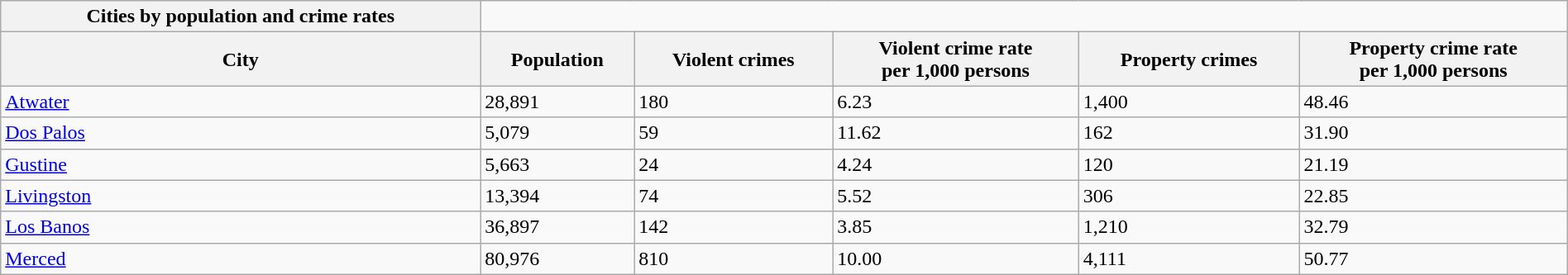<table class="wikitable collapsible collapsed sortable" style="width: 100%;">
<tr>
<th cn="9">Cities by population and crime rates</th>
</tr>
<tr>
<th>City</th>
<th data-sort-type="number">Population</th>
<th data-sort-type="number">Violent crimes</th>
<th data-sort-type="number">Violent crime rate<br>per 1,000 persons</th>
<th data-sort-type="number">Property crimes</th>
<th data-sort-type="number">Property crime rate<br>per 1,000 persons</th>
</tr>
<tr>
<td><a href='#'>Atwater</a></td>
<td>28,891</td>
<td>180</td>
<td>6.23</td>
<td>1,400</td>
<td>48.46</td>
</tr>
<tr>
<td><a href='#'>Dos Palos</a></td>
<td>5,079</td>
<td>59</td>
<td>11.62</td>
<td>162</td>
<td>31.90</td>
</tr>
<tr>
<td><a href='#'>Gustine</a></td>
<td>5,663</td>
<td>24</td>
<td>4.24</td>
<td>120</td>
<td>21.19</td>
</tr>
<tr>
<td><a href='#'>Livingston</a></td>
<td>13,394</td>
<td>74</td>
<td>5.52</td>
<td>306</td>
<td>22.85</td>
</tr>
<tr>
<td><a href='#'>Los Banos</a></td>
<td>36,897</td>
<td>142</td>
<td>3.85</td>
<td>1,210</td>
<td>32.79</td>
</tr>
<tr>
<td><a href='#'>Merced</a></td>
<td>80,976</td>
<td>810</td>
<td>10.00</td>
<td>4,111</td>
<td>50.77</td>
</tr>
</table>
